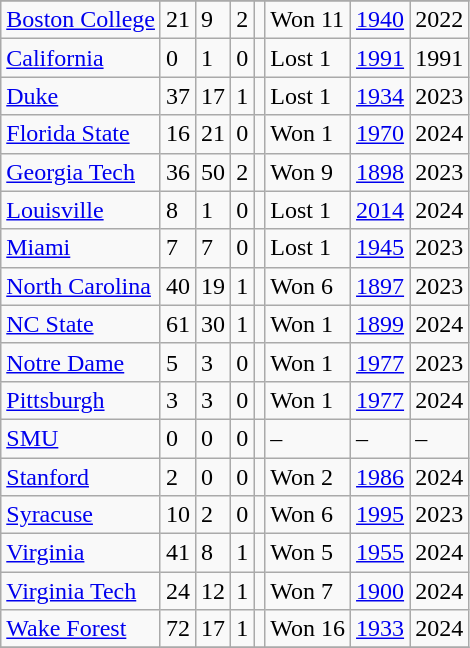<table class="wikitable">
<tr>
</tr>
<tr>
<td><a href='#'>Boston College</a></td>
<td>21</td>
<td>9</td>
<td>2</td>
<td></td>
<td>Won 11</td>
<td><a href='#'>1940</a></td>
<td>2022</td>
</tr>
<tr>
<td><a href='#'>California</a></td>
<td>0</td>
<td>1</td>
<td>0</td>
<td></td>
<td>Lost 1</td>
<td><a href='#'>1991</a></td>
<td>1991</td>
</tr>
<tr>
<td><a href='#'>Duke</a></td>
<td>37</td>
<td>17</td>
<td>1</td>
<td></td>
<td>Lost 1</td>
<td><a href='#'>1934</a></td>
<td>2023</td>
</tr>
<tr>
<td><a href='#'>Florida State</a></td>
<td>16</td>
<td>21</td>
<td>0</td>
<td></td>
<td>Won 1</td>
<td><a href='#'>1970</a></td>
<td>2024</td>
</tr>
<tr>
<td><a href='#'>Georgia Tech</a></td>
<td>36</td>
<td>50</td>
<td>2</td>
<td></td>
<td>Won 9</td>
<td><a href='#'>1898</a></td>
<td>2023</td>
</tr>
<tr>
<td><a href='#'>Louisville</a></td>
<td>8</td>
<td>1</td>
<td>0</td>
<td></td>
<td>Lost 1</td>
<td><a href='#'>2014</a></td>
<td>2024</td>
</tr>
<tr>
<td><a href='#'>Miami</a></td>
<td>7</td>
<td>7</td>
<td>0</td>
<td></td>
<td>Lost 1</td>
<td><a href='#'>1945</a></td>
<td>2023</td>
</tr>
<tr>
<td><a href='#'>North Carolina</a></td>
<td>40</td>
<td>19</td>
<td>1</td>
<td></td>
<td>Won 6</td>
<td><a href='#'>1897</a></td>
<td>2023</td>
</tr>
<tr>
<td><a href='#'>NC State</a></td>
<td>61</td>
<td>30</td>
<td>1</td>
<td></td>
<td>Won 1</td>
<td><a href='#'>1899</a></td>
<td>2024</td>
</tr>
<tr>
<td><a href='#'>Notre Dame</a></td>
<td>5</td>
<td>3</td>
<td>0</td>
<td></td>
<td>Won 1</td>
<td><a href='#'>1977</a></td>
<td>2023</td>
</tr>
<tr>
<td><a href='#'>Pittsburgh</a></td>
<td>3</td>
<td>3</td>
<td>0</td>
<td></td>
<td>Won 1</td>
<td><a href='#'>1977</a></td>
<td>2024</td>
</tr>
<tr>
<td><a href='#'>SMU</a></td>
<td>0</td>
<td>0</td>
<td>0</td>
<td></td>
<td>–</td>
<td>–</td>
<td>–</td>
</tr>
<tr>
<td><a href='#'>Stanford</a></td>
<td>2</td>
<td>0</td>
<td>0</td>
<td></td>
<td>Won 2</td>
<td><a href='#'>1986</a></td>
<td>2024</td>
</tr>
<tr>
<td><a href='#'>Syracuse</a></td>
<td>10</td>
<td>2</td>
<td>0</td>
<td></td>
<td>Won 6</td>
<td><a href='#'>1995</a></td>
<td>2023</td>
</tr>
<tr>
<td><a href='#'>Virginia</a></td>
<td>41</td>
<td>8</td>
<td>1</td>
<td></td>
<td>Won 5</td>
<td><a href='#'>1955</a></td>
<td>2024</td>
</tr>
<tr>
<td><a href='#'>Virginia Tech</a></td>
<td>24</td>
<td>12</td>
<td>1</td>
<td></td>
<td>Won 7</td>
<td><a href='#'>1900</a></td>
<td>2024</td>
</tr>
<tr>
<td><a href='#'>Wake Forest</a></td>
<td>72</td>
<td>17</td>
<td>1</td>
<td></td>
<td>Won 16</td>
<td><a href='#'>1933</a></td>
<td>2024</td>
</tr>
<tr>
</tr>
</table>
